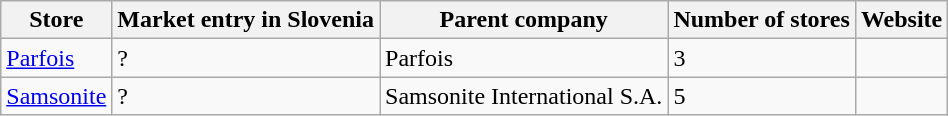<table class="wikitable sortable">
<tr>
<th>Store</th>
<th>Market entry in Slovenia</th>
<th>Parent company</th>
<th>Number of stores</th>
<th>Website</th>
</tr>
<tr>
<td><a href='#'>Parfois</a></td>
<td>?</td>
<td>Parfois</td>
<td>3</td>
<td></td>
</tr>
<tr>
<td><a href='#'>Samsonite</a></td>
<td>?</td>
<td>Samsonite International S.A.</td>
<td>5</td>
<td></td>
</tr>
</table>
